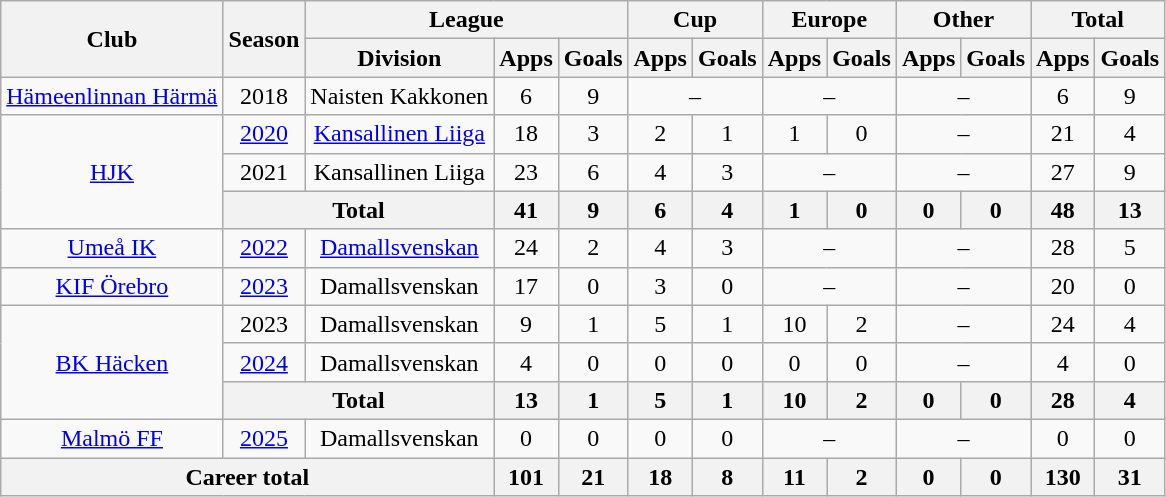<table class="wikitable" style="text-align:center">
<tr>
<th rowspan="2">Club</th>
<th rowspan="2">Season</th>
<th colspan="3">League</th>
<th colspan="2">Cup</th>
<th colspan="2">Europe</th>
<th colspan="2">Other</th>
<th colspan="2">Total</th>
</tr>
<tr>
<th>Division</th>
<th>Apps</th>
<th>Goals</th>
<th>Apps</th>
<th>Goals</th>
<th>Apps</th>
<th>Goals</th>
<th>Apps</th>
<th>Goals</th>
<th>Apps</th>
<th>Goals</th>
</tr>
<tr>
<td><a href='#'>Hämeenlinnan Härmä</a></td>
<td>2018</td>
<td>Naisten Kakkonen</td>
<td>6</td>
<td>9</td>
<td colspan=2>–</td>
<td colspan=2>–</td>
<td colspan=2>–</td>
<td>6</td>
<td>9</td>
</tr>
<tr>
<td rowspan=3><a href='#'>HJK</a></td>
<td><a href='#'>2020</a></td>
<td><a href='#'>Kansallinen Liiga</a></td>
<td>18</td>
<td>3</td>
<td>2</td>
<td>1</td>
<td>1</td>
<td>0</td>
<td colspan=2>–</td>
<td>21</td>
<td>4</td>
</tr>
<tr>
<td>2021</td>
<td>Kansallinen Liiga</td>
<td>23</td>
<td>6</td>
<td>4</td>
<td>3</td>
<td colspan=2>–</td>
<td colspan=2>–</td>
<td>27</td>
<td>9</td>
</tr>
<tr>
<th colspan="2">Total</th>
<th>41</th>
<th>9</th>
<th>6</th>
<th>4</th>
<th>1</th>
<th>0</th>
<th>0</th>
<th>0</th>
<th>48</th>
<th>13</th>
</tr>
<tr>
<td><a href='#'>Umeå IK</a></td>
<td><a href='#'>2022</a></td>
<td><a href='#'>Damallsvenskan</a></td>
<td>24</td>
<td>2</td>
<td>4</td>
<td>3</td>
<td colspan=2>–</td>
<td colspan=2>–</td>
<td>28</td>
<td>5</td>
</tr>
<tr>
<td><a href='#'>KIF Örebro</a></td>
<td><a href='#'>2023</a></td>
<td>Damallsvenskan</td>
<td>17</td>
<td>0</td>
<td>3</td>
<td>0</td>
<td colspan=2>–</td>
<td colspan=2>–</td>
<td>20</td>
<td>0</td>
</tr>
<tr>
<td rowspan=3><a href='#'>BK Häcken</a></td>
<td>2023</td>
<td>Damallsvenskan</td>
<td>9</td>
<td>1</td>
<td>5</td>
<td>1</td>
<td>10</td>
<td>2</td>
<td colspan=2>–</td>
<td>24</td>
<td>4</td>
</tr>
<tr>
<td><a href='#'>2024</a></td>
<td>Damallsvenskan</td>
<td>4</td>
<td>0</td>
<td>0</td>
<td>0</td>
<td>0</td>
<td>0</td>
<td colspan=2>–</td>
<td>4</td>
<td>0</td>
</tr>
<tr>
<th colspan="2">Total</th>
<th>13</th>
<th>1</th>
<th>5</th>
<th>1</th>
<th>10</th>
<th>2</th>
<th>0</th>
<th>0</th>
<th>28</th>
<th>4</th>
</tr>
<tr>
<td><a href='#'>Malmö FF</a></td>
<td><a href='#'>2025</a></td>
<td>Damallsvenskan</td>
<td>0</td>
<td>0</td>
<td>0</td>
<td>0</td>
<td colspan=2>–</td>
<td colspan=2>–</td>
<td>0</td>
<td>0</td>
</tr>
<tr>
<th colspan="3">Career total</th>
<th>101</th>
<th>21</th>
<th>18</th>
<th>8</th>
<th>11</th>
<th>2</th>
<th>0</th>
<th>0</th>
<th>130</th>
<th>31</th>
</tr>
</table>
